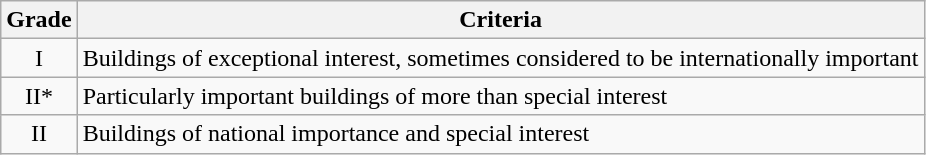<table class="wikitable">
<tr>
<th>Grade</th>
<th>Criteria</th>
</tr>
<tr>
<td align="center" >I</td>
<td>Buildings of exceptional interest, sometimes considered to be internationally important</td>
</tr>
<tr>
<td align="center" >II*</td>
<td>Particularly important buildings of more than special interest</td>
</tr>
<tr>
<td align="center" >II</td>
<td>Buildings of national importance and special interest</td>
</tr>
</table>
